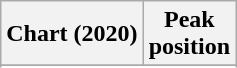<table class="wikitable sortable plainrowheaders">
<tr>
<th scope="col">Chart (2020)</th>
<th scope="col">Peak<br>position</th>
</tr>
<tr>
</tr>
<tr>
</tr>
<tr>
</tr>
<tr>
</tr>
</table>
